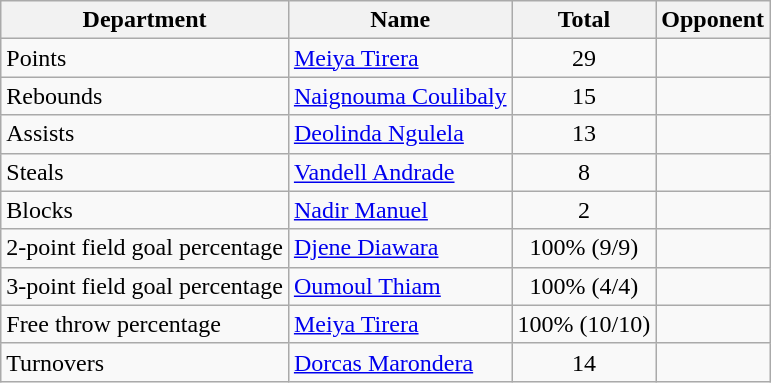<table class=wikitable>
<tr>
<th>Department</th>
<th>Name</th>
<th>Total</th>
<th>Opponent</th>
</tr>
<tr>
<td>Points</td>
<td> <a href='#'>Meiya Tirera</a></td>
<td align=center>29</td>
<td></td>
</tr>
<tr>
<td>Rebounds</td>
<td> <a href='#'>Naignouma Coulibaly</a></td>
<td align=center>15</td>
<td></td>
</tr>
<tr>
<td>Assists</td>
<td> <a href='#'>Deolinda Ngulela</a></td>
<td align=center>13</td>
<td></td>
</tr>
<tr>
<td>Steals</td>
<td> <a href='#'>Vandell Andrade</a></td>
<td align=center>8</td>
<td></td>
</tr>
<tr>
<td>Blocks</td>
<td> <a href='#'>Nadir Manuel</a></td>
<td align=center>2</td>
<td></td>
</tr>
<tr>
<td>2-point field goal percentage</td>
<td> <a href='#'>Djene Diawara</a></td>
<td align=center>100% (9/9)</td>
<td></td>
</tr>
<tr>
<td>3-point field goal percentage</td>
<td> <a href='#'>Oumoul Thiam</a></td>
<td align=center>100% (4/4)</td>
<td></td>
</tr>
<tr>
<td>Free throw percentage</td>
<td> <a href='#'>Meiya Tirera</a></td>
<td align=center>100% (10/10)</td>
<td></td>
</tr>
<tr>
<td>Turnovers</td>
<td> <a href='#'>Dorcas Marondera</a></td>
<td align=center>14</td>
<td></td>
</tr>
</table>
